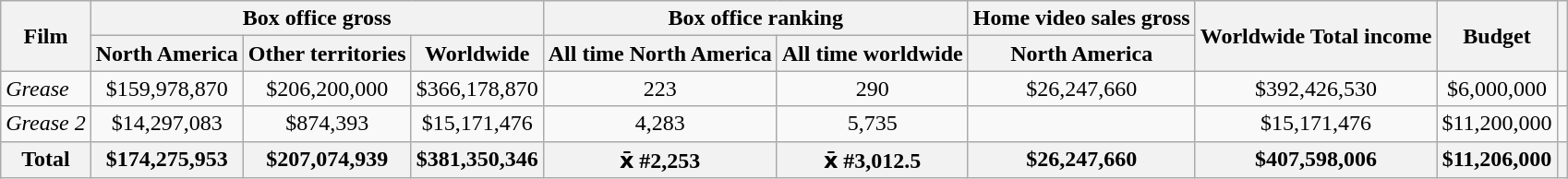<table class="wikitable sortable" border="1" style="text-align: center;">
<tr>
<th rowspan="2">Film</th>
<th colspan="3">Box office gross</th>
<th colspan="2">Box office ranking</th>
<th>Home video sales gross</th>
<th rowspan="2">Worldwide Total income</th>
<th rowspan="2">Budget</th>
<th rowspan="2"></th>
</tr>
<tr>
<th>North America</th>
<th>Other territories</th>
<th>Worldwide</th>
<th>All time North America</th>
<th>All time worldwide</th>
<th>North America</th>
</tr>
<tr>
<td style="text-align: left;"><em>Grease</em></td>
<td>$159,978,870</td>
<td>$206,200,000</td>
<td>$366,178,870</td>
<td>223</td>
<td>290</td>
<td>$26,247,660</td>
<td>$392,426,530</td>
<td>$6,000,000</td>
<td></td>
</tr>
<tr>
<td style="text-align: left;"><em>Grease 2</em></td>
<td>$14,297,083</td>
<td>$874,393</td>
<td>$15,171,476</td>
<td>4,283</td>
<td>5,735</td>
<td></td>
<td>$15,171,476</td>
<td>$11,200,000</td>
<td></td>
</tr>
<tr>
<th>Total</th>
<th>$174,275,953</th>
<th>$207,074,939</th>
<th>$381,350,346</th>
<th>x̄ #2,253</th>
<th>x̄ #3,012.5</th>
<th>$26,247,660</th>
<th>$407,598,006</th>
<th>$11,206,000</th>
<th></th>
</tr>
</table>
